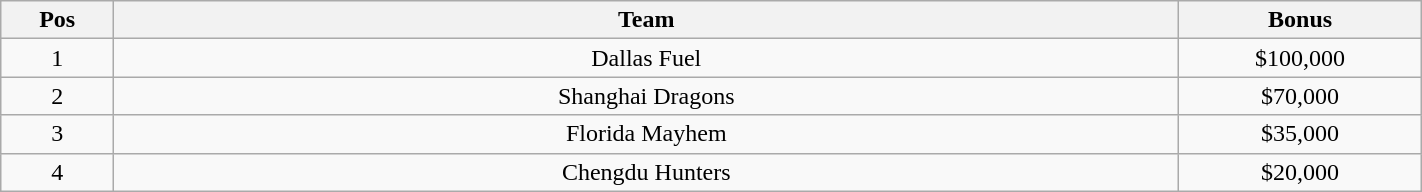<table class="wikitable" style="text-align: center; width:75%;">
<tr>
<th>Pos</th>
<th>Team</th>
<th>Bonus</th>
</tr>
<tr>
<td>1</td>
<td style="width:75%;">Dallas Fuel</td>
<td>$100,000</td>
</tr>
<tr>
<td>2</td>
<td>Shanghai Dragons</td>
<td>$70,000</td>
</tr>
<tr>
<td>3</td>
<td>Florida Mayhem</td>
<td>$35,000</td>
</tr>
<tr>
<td>4</td>
<td>Chengdu Hunters</td>
<td>$20,000</td>
</tr>
</table>
